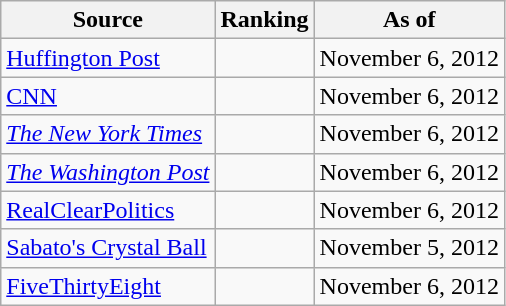<table class="wikitable" style="text-align:center">
<tr>
<th>Source</th>
<th>Ranking</th>
<th>As of</th>
</tr>
<tr>
<td align="left"><a href='#'>Huffington Post</a></td>
<td></td>
<td>November 6, 2012</td>
</tr>
<tr>
<td align="left"><a href='#'>CNN</a></td>
<td></td>
<td>November 6, 2012</td>
</tr>
<tr>
<td align=left><em><a href='#'>The New York Times</a></em></td>
<td></td>
<td>November 6, 2012</td>
</tr>
<tr>
<td align="left"><em><a href='#'>The Washington Post</a></em></td>
<td></td>
<td>November 6, 2012</td>
</tr>
<tr>
<td align="left"><a href='#'>RealClearPolitics</a></td>
<td></td>
<td>November 6, 2012</td>
</tr>
<tr>
<td align="left"><a href='#'>Sabato's Crystal Ball</a></td>
<td></td>
<td>November 5, 2012</td>
</tr>
<tr>
<td align="left"><a href='#'>FiveThirtyEight</a></td>
<td></td>
<td>November 6, 2012</td>
</tr>
</table>
